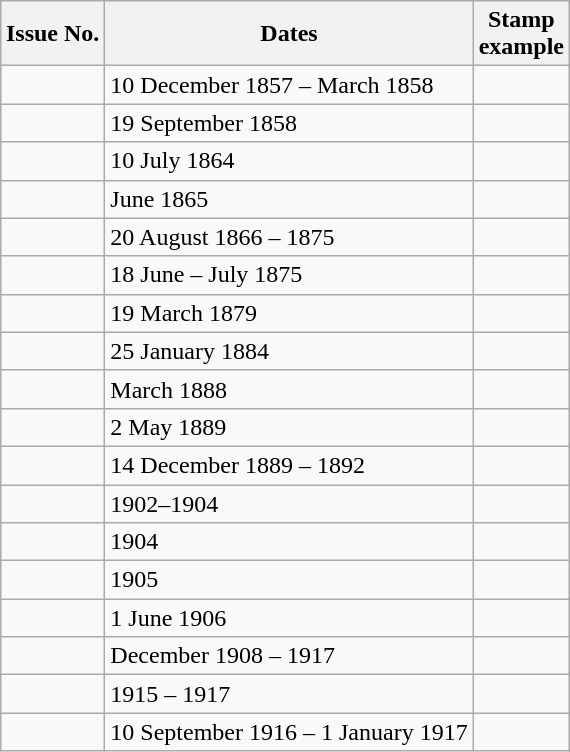<table class="wikitable sortable" style="margin: 1em auto 1em auto;">
<tr style="text-align:center">
<th>Issue No.</th>
<th>Dates</th>
<th>Stamp<br>example</th>
</tr>
<tr ---->
<td></td>
<td>10 December 1857 – March 1858</td>
<td></td>
</tr>
<tr ---->
<td></td>
<td>19 September 1858</td>
<td></td>
</tr>
<tr ---->
<td></td>
<td>10 July 1864</td>
<td></td>
</tr>
<tr ---->
<td></td>
<td>June 1865</td>
<td></td>
</tr>
<tr ---->
<td></td>
<td>20 August 1866 – 1875</td>
<td></td>
</tr>
<tr ---->
<td></td>
<td>18 June – July 1875</td>
<td></td>
</tr>
<tr ---->
<td></td>
<td>19 March 1879</td>
<td></td>
</tr>
<tr ---->
<td></td>
<td>25 January 1884</td>
<td></td>
</tr>
<tr ---->
<td></td>
<td>March 1888</td>
<td></td>
</tr>
<tr ---->
<td></td>
<td>2 May 1889</td>
<td></td>
</tr>
<tr ---->
<td></td>
<td>14 December 1889 – 1892</td>
<td></td>
</tr>
<tr ---->
<td></td>
<td>1902–1904</td>
<td></td>
</tr>
<tr ---->
<td></td>
<td>1904</td>
<td></td>
</tr>
<tr ---->
<td></td>
<td>1905</td>
<td></td>
</tr>
<tr ---->
<td></td>
<td>1 June 1906</td>
<td></td>
</tr>
<tr ---->
<td></td>
<td>December 1908 – 1917</td>
<td></td>
</tr>
<tr ---->
<td></td>
<td>1915 – 1917</td>
<td></td>
</tr>
<tr ---->
<td></td>
<td>10 September 1916 – 1 January 1917</td>
<td></td>
</tr>
</table>
